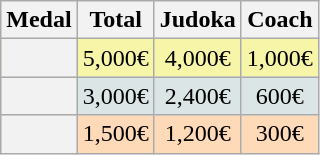<table class=wikitable style="text-align:center;">
<tr>
<th>Medal</th>
<th>Total</th>
<th>Judoka</th>
<th>Coach</th>
</tr>
<tr bgcolor=F7F6A8>
<th></th>
<td>5,000€</td>
<td>4,000€</td>
<td>1,000€</td>
</tr>
<tr bgcolor=DCE5E5>
<th></th>
<td>3,000€</td>
<td>2,400€</td>
<td>600€</td>
</tr>
<tr bgcolor=FFDAB9>
<th></th>
<td>1,500€</td>
<td>1,200€</td>
<td>300€</td>
</tr>
</table>
